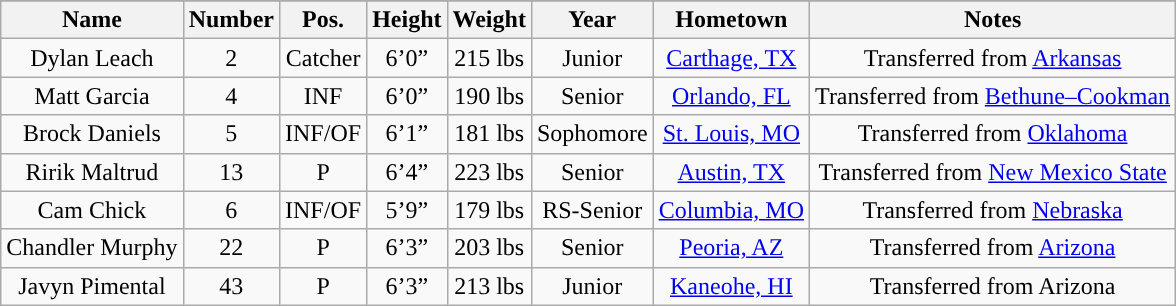<table class="wikitable sortable">
<tr>
</tr>
<tr>
<th style="text-align:center; ">Name</th>
<th style="text-align:center; ">Number</th>
<th style="text-align:center; ">Pos.</th>
<th style="text-align:center; ">Height</th>
<th style="text-align:center; ">Weight</th>
<th style="text-align:center; ">Year</th>
<th style="text-align:center; ">Hometown</th>
<th style="text-align:center; ">Notes</th>
</tr>
<tr align="center">
<td>Dylan Leach</td>
<td>2</td>
<td>Catcher</td>
<td>6’0”</td>
<td>215 lbs</td>
<td>Junior</td>
<td><a href='#'>Carthage, TX</a></td>
<td>Transferred from <a href='#'>Arkansas</a></td>
</tr>
<tr align="center">
<td>Matt Garcia</td>
<td>4</td>
<td>INF</td>
<td>6’0”</td>
<td>190 lbs</td>
<td>Senior</td>
<td><a href='#'>Orlando, FL</a></td>
<td>Transferred from <a href='#'>Bethune–Cookman</a></td>
</tr>
<tr align="center">
<td>Brock Daniels</td>
<td>5</td>
<td>INF/OF</td>
<td>6’1”</td>
<td>181 lbs</td>
<td>Sophomore</td>
<td><a href='#'>St. Louis, MO</a></td>
<td>Transferred from <a href='#'>Oklahoma</a></td>
</tr>
<tr align="center">
<td>Ririk Maltrud</td>
<td>13</td>
<td>P</td>
<td>6’4”</td>
<td>223 lbs</td>
<td>Senior</td>
<td><a href='#'>Austin, TX</a></td>
<td>Transferred from <a href='#'>New Mexico State</a></td>
</tr>
<tr align="center">
<td>Cam Chick</td>
<td>6</td>
<td>INF/OF</td>
<td>5’9”</td>
<td>179 lbs</td>
<td>RS-Senior</td>
<td><a href='#'>Columbia, MO</a></td>
<td>Transferred from <a href='#'>Nebraska</a></td>
</tr>
<tr align="center">
<td>Chandler Murphy</td>
<td>22</td>
<td>P</td>
<td>6’3”</td>
<td>203 lbs</td>
<td>Senior</td>
<td><a href='#'>Peoria, AZ</a></td>
<td>Transferred from <a href='#'>Arizona</a></td>
</tr>
<tr align="center">
<td>Javyn Pimental</td>
<td>43</td>
<td>P</td>
<td>6’3”</td>
<td>213 lbs</td>
<td>Junior</td>
<td><a href='#'>Kaneohe, HI</a></td>
<td>Transferred from Arizona</td>
</tr>
</table>
